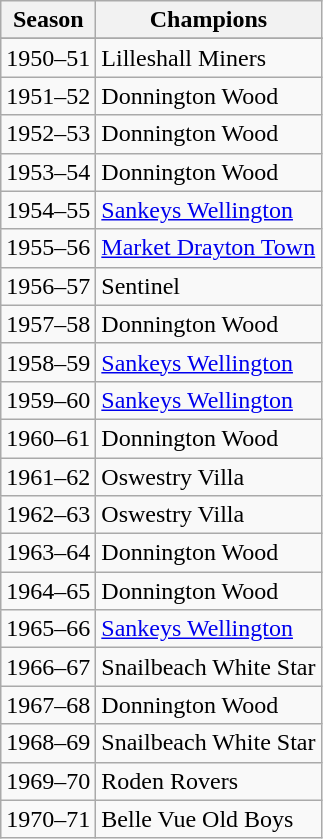<table class="wikitable" style="textalign-center">
<tr>
<th>Season</th>
<th>Champions</th>
</tr>
<tr>
</tr>
<tr>
<td>1950–51</td>
<td>Lilleshall Miners</td>
</tr>
<tr>
<td>1951–52</td>
<td>Donnington Wood</td>
</tr>
<tr>
<td>1952–53</td>
<td>Donnington Wood</td>
</tr>
<tr>
<td>1953–54</td>
<td>Donnington Wood</td>
</tr>
<tr>
<td>1954–55</td>
<td><a href='#'>Sankeys Wellington</a></td>
</tr>
<tr>
<td>1955–56</td>
<td><a href='#'>Market Drayton Town</a></td>
</tr>
<tr>
<td>1956–57</td>
<td>Sentinel</td>
</tr>
<tr>
<td>1957–58</td>
<td>Donnington Wood</td>
</tr>
<tr>
<td>1958–59</td>
<td><a href='#'>Sankeys Wellington</a></td>
</tr>
<tr>
<td>1959–60</td>
<td><a href='#'>Sankeys Wellington</a></td>
</tr>
<tr>
<td>1960–61</td>
<td>Donnington Wood</td>
</tr>
<tr>
<td>1961–62</td>
<td>Oswestry Villa</td>
</tr>
<tr>
<td>1962–63</td>
<td>Oswestry Villa</td>
</tr>
<tr>
<td>1963–64</td>
<td>Donnington Wood</td>
</tr>
<tr>
<td>1964–65</td>
<td>Donnington Wood</td>
</tr>
<tr>
<td>1965–66</td>
<td><a href='#'>Sankeys Wellington</a></td>
</tr>
<tr>
<td>1966–67</td>
<td>Snailbeach White Star</td>
</tr>
<tr>
<td>1967–68</td>
<td>Donnington Wood</td>
</tr>
<tr>
<td>1968–69</td>
<td>Snailbeach White Star</td>
</tr>
<tr>
<td>1969–70</td>
<td>Roden Rovers</td>
</tr>
<tr>
<td>1970–71</td>
<td>Belle Vue Old Boys</td>
</tr>
</table>
